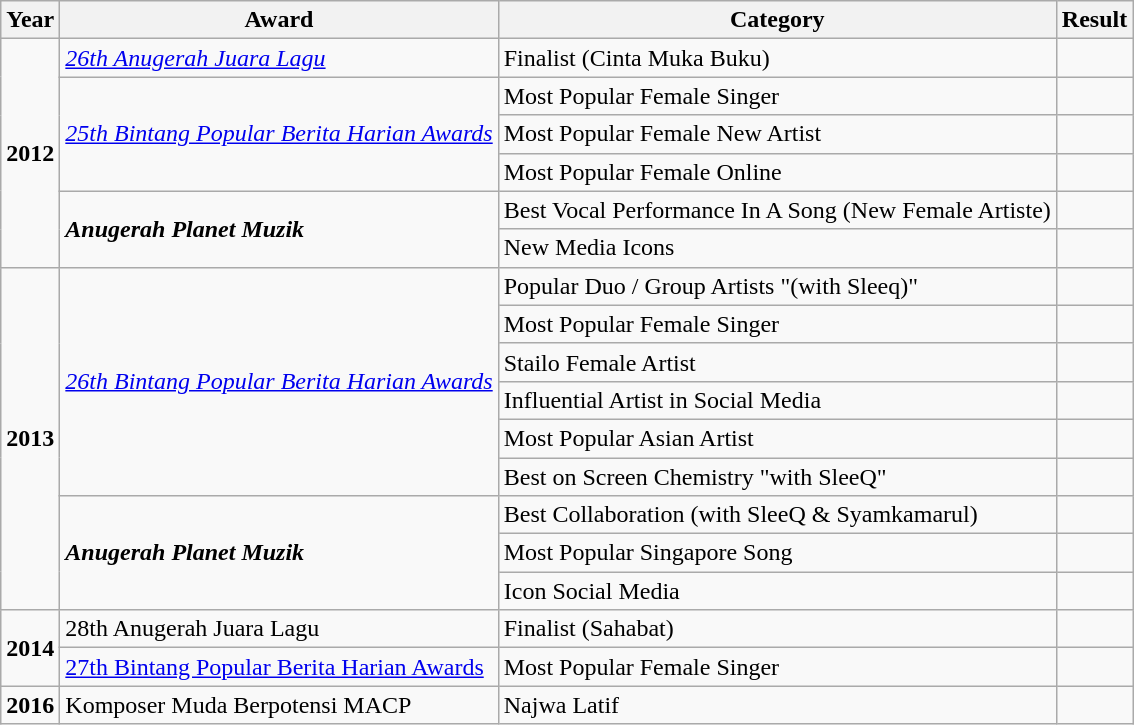<table class="wikitable">
<tr>
<th><strong>Year</strong></th>
<th><strong>Award</strong></th>
<th><strong>Category</strong></th>
<th><strong>Result</strong></th>
</tr>
<tr>
<td rowspan=6 align="center"><strong>2012</strong></td>
<td><em><a href='#'>26th Anugerah Juara Lagu</a></em></td>
<td>Finalist (Cinta Muka Buku)</td>
<td></td>
</tr>
<tr>
<td rowspan="3"><em><a href='#'>25th Bintang Popular Berita Harian Awards</a></em></td>
<td>Most Popular Female Singer</td>
<td></td>
</tr>
<tr>
<td>Most Popular Female New Artist</td>
<td></td>
</tr>
<tr>
<td>Most Popular Female Online</td>
<td></td>
</tr>
<tr>
<td rowspan="2"><strong><em>Anugerah Planet Muzik</em></strong></td>
<td>Best Vocal Performance In A Song (New Female Artiste)</td>
<td></td>
</tr>
<tr>
<td>New Media Icons</td>
<td></td>
</tr>
<tr>
<td rowspan=9 align="center"><strong>2013</strong></td>
<td rowspan=6><em><a href='#'>26th Bintang Popular Berita Harian Awards</a></em></td>
<td>Popular Duo / Group Artists "(with Sleeq)"</td>
<td></td>
</tr>
<tr>
<td>Most Popular Female Singer</td>
<td></td>
</tr>
<tr>
<td>Stailo Female Artist</td>
<td></td>
</tr>
<tr>
<td>Influential Artist in Social Media</td>
<td></td>
</tr>
<tr>
<td>Most Popular Asian Artist</td>
<td></td>
</tr>
<tr>
<td>Best on Screen Chemistry "with SleeQ"</td>
<td></td>
</tr>
<tr>
<td rowspan="3"><strong><em>Anugerah Planet Muzik</em></strong></td>
<td>Best Collaboration (with SleeQ & Syamkamarul)</td>
<td></td>
</tr>
<tr>
<td>Most Popular Singapore Song</td>
<td></td>
</tr>
<tr>
<td>Icon Social Media</td>
<td></td>
</tr>
<tr>
<td rowspan=2 align="center"><strong>2014</strong></td>
<td>28th Anugerah Juara Lagu</td>
<td>Finalist (Sahabat)</td>
<td></td>
</tr>
<tr>
<td><a href='#'>27th Bintang Popular Berita Harian Awards</a></td>
<td>Most Popular Female Singer</td>
<td></td>
</tr>
<tr>
<td rowspan=2 align="center"><strong>2016</strong></td>
<td>Komposer Muda Berpotensi MACP</td>
<td>Najwa Latif</td>
<td></td>
</tr>
</table>
